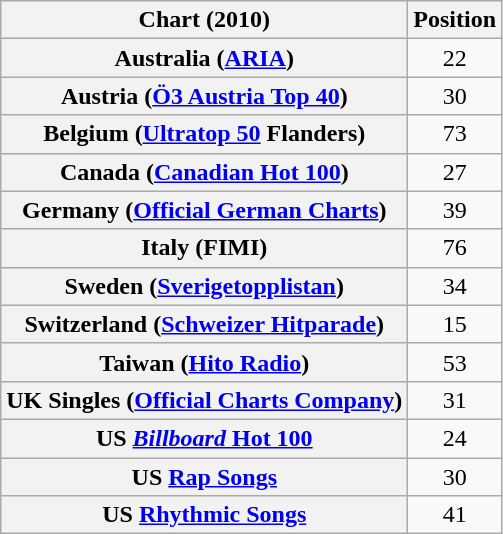<table class="wikitable sortable plainrowheaders" style="text-align:center;">
<tr>
<th scope="col">Chart (2010)</th>
<th scope="col">Position</th>
</tr>
<tr>
<th scope="row">Australia (<a href='#'>ARIA</a>)</th>
<td>22</td>
</tr>
<tr>
<th scope="row">Austria (<a href='#'>Ö3 Austria Top 40</a>)</th>
<td>30</td>
</tr>
<tr>
<th scope="row">Belgium (<a href='#'>Ultratop 50</a> Flanders)</th>
<td>73</td>
</tr>
<tr>
<th scope="row">Canada (<a href='#'>Canadian Hot 100</a>)</th>
<td>27</td>
</tr>
<tr>
<th scope="row">Germany (<a href='#'>Official German Charts</a>)</th>
<td>39</td>
</tr>
<tr>
<th scope="row">Italy (FIMI)</th>
<td>76</td>
</tr>
<tr>
<th scope="row">Sweden (<a href='#'>Sverigetopplistan</a>)</th>
<td>34</td>
</tr>
<tr>
<th scope="row">Switzerland (<a href='#'>Schweizer Hitparade</a>)</th>
<td>15</td>
</tr>
<tr>
<th scope="row">Taiwan (<a href='#'>Hito Radio</a>)</th>
<td>53</td>
</tr>
<tr>
<th scope="row">UK Singles (<a href='#'>Official Charts Company</a>)</th>
<td>31</td>
</tr>
<tr>
<th scope="row">US <a href='#'><em>Billboard</em> Hot 100</a></th>
<td>24</td>
</tr>
<tr>
<th scope="row">US <a href='#'>Rap Songs</a></th>
<td>30</td>
</tr>
<tr>
<th scope="row">US <a href='#'>Rhythmic Songs</a></th>
<td>41</td>
</tr>
</table>
